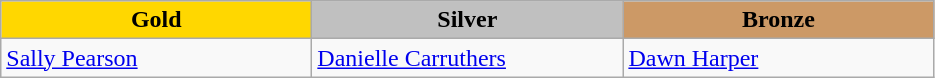<table class="wikitable" style="text-align:left">
<tr align="center">
<td width=200 bgcolor=gold><strong>Gold</strong></td>
<td width=200 bgcolor=silver><strong>Silver</strong></td>
<td width=200 bgcolor=CC9966><strong>Bronze</strong></td>
</tr>
<tr>
<td><a href='#'>Sally Pearson</a><br><em></em></td>
<td><a href='#'>Danielle Carruthers</a><br><em></em></td>
<td><a href='#'>Dawn Harper</a><br><em></em></td>
</tr>
</table>
